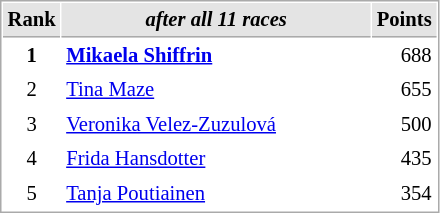<table cellspacing="1" cellpadding="3" style="border:1px solid #AAAAAA;font-size:86%">
<tr bgcolor="#E4E4E4">
<th style="border-bottom:1px solid #AAAAAA" width=10>Rank</th>
<th style="border-bottom:1px solid #AAAAAA" width=200><strong><em>after all 11 races</em></strong></th>
<th style="border-bottom:1px solid #AAAAAA" width=20>Points</th>
</tr>
<tr>
<td align="center"><strong>1</strong></td>
<td> <strong><a href='#'>Mikaela Shiffrin</a> </strong></td>
<td align="right">688</td>
</tr>
<tr>
<td align="center">2</td>
<td> <a href='#'>Tina Maze</a></td>
<td align="right">655</td>
</tr>
<tr>
<td align="center">3</td>
<td> <a href='#'>Veronika Velez-Zuzulová</a></td>
<td align="right">500</td>
</tr>
<tr>
<td align="center">4</td>
<td> <a href='#'>Frida Hansdotter</a></td>
<td align="right">435</td>
</tr>
<tr>
<td align="center">5</td>
<td> <a href='#'>Tanja Poutiainen</a></td>
<td align="right">354</td>
</tr>
</table>
